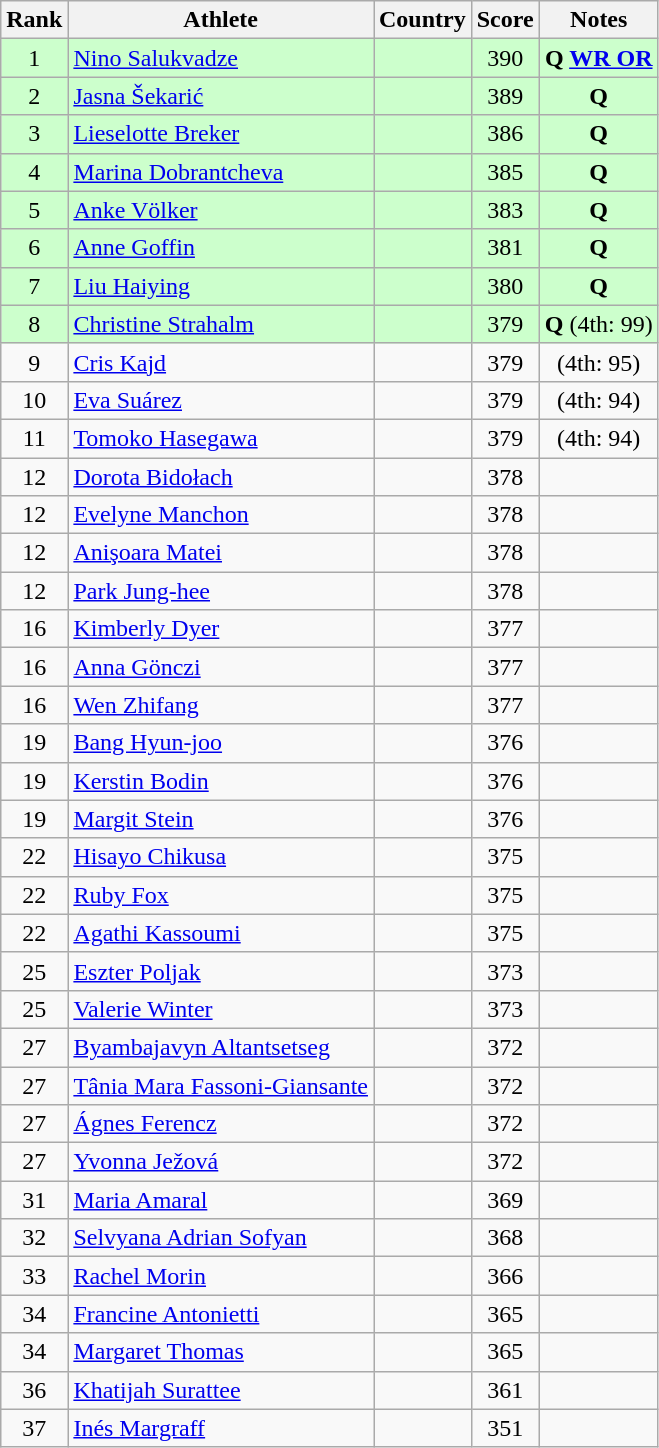<table class="wikitable sortable" style="text-align: center">
<tr>
<th>Rank</th>
<th>Athlete</th>
<th>Country</th>
<th>Score</th>
<th>Notes</th>
</tr>
<tr bgcolor=#ccffcc>
<td>1</td>
<td align=left><a href='#'>Nino Salukvadze</a></td>
<td align=left></td>
<td>390</td>
<td><strong>Q <a href='#'>WR OR</a></strong></td>
</tr>
<tr bgcolor=#ccffcc>
<td>2</td>
<td align=left><a href='#'>Jasna Šekarić</a></td>
<td align=left></td>
<td>389</td>
<td><strong>Q</strong></td>
</tr>
<tr bgcolor=#ccffcc>
<td>3</td>
<td align=left><a href='#'>Lieselotte Breker</a></td>
<td align=left></td>
<td>386</td>
<td><strong>Q</strong></td>
</tr>
<tr bgcolor=#ccffcc>
<td>4</td>
<td align=left><a href='#'>Marina Dobrantcheva</a></td>
<td align=left></td>
<td>385</td>
<td><strong>Q</strong></td>
</tr>
<tr bgcolor=#ccffcc>
<td>5</td>
<td align=left><a href='#'>Anke Völker</a></td>
<td align=left></td>
<td>383</td>
<td><strong>Q</strong></td>
</tr>
<tr bgcolor=#ccffcc>
<td>6</td>
<td align=left><a href='#'>Anne Goffin</a></td>
<td align=left></td>
<td>381</td>
<td><strong>Q</strong></td>
</tr>
<tr bgcolor=#ccffcc>
<td>7</td>
<td align=left><a href='#'>Liu Haiying</a></td>
<td align=left></td>
<td>380</td>
<td><strong>Q</strong></td>
</tr>
<tr bgcolor=#ccffcc>
<td>8</td>
<td align=left><a href='#'>Christine Strahalm</a></td>
<td align=left></td>
<td>379</td>
<td><strong>Q</strong> (4th: 99)</td>
</tr>
<tr>
<td>9</td>
<td align=left><a href='#'>Cris Kajd</a></td>
<td align=left></td>
<td>379</td>
<td>(4th: 95)</td>
</tr>
<tr>
<td>10</td>
<td align=left><a href='#'>Eva Suárez</a></td>
<td align=left></td>
<td>379</td>
<td>(4th: 94)</td>
</tr>
<tr>
<td>11</td>
<td align=left><a href='#'>Tomoko Hasegawa</a></td>
<td align=left></td>
<td>379</td>
<td>(4th: 94)</td>
</tr>
<tr>
<td>12</td>
<td align=left><a href='#'>Dorota Bidołach</a></td>
<td align=left></td>
<td>378</td>
<td></td>
</tr>
<tr>
<td>12</td>
<td align=left><a href='#'>Evelyne Manchon</a></td>
<td align=left></td>
<td>378</td>
<td></td>
</tr>
<tr>
<td>12</td>
<td align=left><a href='#'>Anişoara Matei</a></td>
<td align=left></td>
<td>378</td>
<td></td>
</tr>
<tr>
<td>12</td>
<td align=left><a href='#'>Park Jung-hee</a></td>
<td align=left></td>
<td>378</td>
<td></td>
</tr>
<tr>
<td>16</td>
<td align=left><a href='#'>Kimberly Dyer</a></td>
<td align=left></td>
<td>377</td>
<td></td>
</tr>
<tr>
<td>16</td>
<td align=left><a href='#'>Anna Gönczi</a></td>
<td align=left></td>
<td>377</td>
<td></td>
</tr>
<tr>
<td>16</td>
<td align=left><a href='#'>Wen Zhifang</a></td>
<td align=left></td>
<td>377</td>
<td></td>
</tr>
<tr>
<td>19</td>
<td align=left><a href='#'>Bang Hyun-joo</a></td>
<td align=left></td>
<td>376</td>
<td></td>
</tr>
<tr>
<td>19</td>
<td align=left><a href='#'>Kerstin Bodin</a></td>
<td align=left></td>
<td>376</td>
<td></td>
</tr>
<tr>
<td>19</td>
<td align=left><a href='#'>Margit Stein</a></td>
<td align=left></td>
<td>376</td>
<td></td>
</tr>
<tr>
<td>22</td>
<td align=left><a href='#'>Hisayo Chikusa</a></td>
<td align=left></td>
<td>375</td>
<td></td>
</tr>
<tr>
<td>22</td>
<td align=left><a href='#'>Ruby Fox</a></td>
<td align=left></td>
<td>375</td>
<td></td>
</tr>
<tr>
<td>22</td>
<td align=left><a href='#'>Agathi Kassoumi</a></td>
<td align=left></td>
<td>375</td>
<td></td>
</tr>
<tr>
<td>25</td>
<td align=left><a href='#'>Eszter Poljak</a></td>
<td align=left></td>
<td>373</td>
<td></td>
</tr>
<tr>
<td>25</td>
<td align=left><a href='#'>Valerie Winter</a></td>
<td align=left></td>
<td>373</td>
<td></td>
</tr>
<tr>
<td>27</td>
<td align=left><a href='#'>Byambajavyn Altantsetseg</a></td>
<td align=left></td>
<td>372</td>
<td></td>
</tr>
<tr>
<td>27</td>
<td align=left><a href='#'>Tânia Mara Fassoni-Giansante</a></td>
<td align=left></td>
<td>372</td>
<td></td>
</tr>
<tr>
<td>27</td>
<td align=left><a href='#'>Ágnes Ferencz</a></td>
<td align=left></td>
<td>372</td>
<td></td>
</tr>
<tr>
<td>27</td>
<td align=left><a href='#'>Yvonna Ježová</a></td>
<td align=left></td>
<td>372</td>
<td></td>
</tr>
<tr>
<td>31</td>
<td align=left><a href='#'>Maria Amaral</a></td>
<td align=left></td>
<td>369</td>
<td></td>
</tr>
<tr>
<td>32</td>
<td align=left><a href='#'>Selvyana Adrian Sofyan</a></td>
<td align=left></td>
<td>368</td>
<td></td>
</tr>
<tr>
<td>33</td>
<td align=left><a href='#'>Rachel Morin</a></td>
<td align=left></td>
<td>366</td>
<td></td>
</tr>
<tr>
<td>34</td>
<td align=left><a href='#'>Francine Antonietti</a></td>
<td align=left></td>
<td>365</td>
<td></td>
</tr>
<tr>
<td>34</td>
<td align=left><a href='#'>Margaret Thomas</a></td>
<td align=left></td>
<td>365</td>
<td></td>
</tr>
<tr>
<td>36</td>
<td align=left><a href='#'>Khatijah Surattee</a></td>
<td align=left></td>
<td>361</td>
<td></td>
</tr>
<tr>
<td>37</td>
<td align=left><a href='#'>Inés Margraff</a></td>
<td align=left></td>
<td>351</td>
<td></td>
</tr>
</table>
